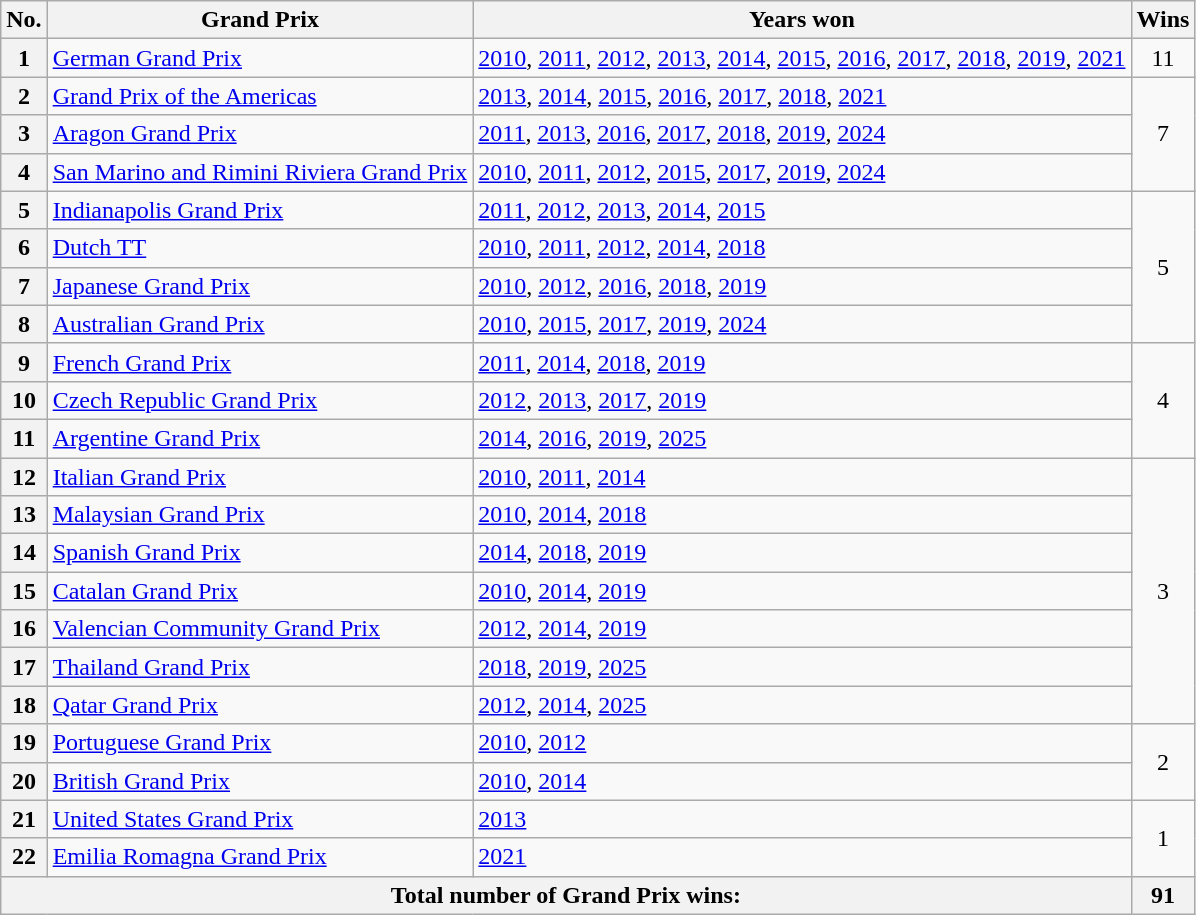<table class="wikitable">
<tr>
<th scope="col">No.</th>
<th>Grand Prix</th>
<th>Years won</th>
<th>Wins</th>
</tr>
<tr>
<th scope="row">1</th>
<td><a href='#'>German Grand Prix</a></td>
<td><a href='#'>2010</a>, <a href='#'>2011</a>, <a href='#'>2012</a>, <a href='#'>2013</a>, <a href='#'>2014</a>, <a href='#'>2015</a>, <a href='#'>2016</a>, <a href='#'>2017</a>, <a href='#'>2018</a>, <a href='#'>2019</a>, <a href='#'>2021</a></td>
<td align=center>11</td>
</tr>
<tr>
<th scope="row">2</th>
<td><a href='#'>Grand Prix of the Americas</a></td>
<td><a href='#'>2013</a>, <a href='#'>2014</a>, <a href='#'>2015</a>, <a href='#'>2016</a>, <a href='#'>2017</a>, <a href='#'>2018</a>, <a href='#'>2021</a></td>
<td rowspan=3 align=center>7</td>
</tr>
<tr>
<th scope="row">3</th>
<td><a href='#'>Aragon Grand Prix</a></td>
<td><a href='#'>2011</a>, <a href='#'>2013</a>, <a href='#'>2016</a>, <a href='#'>2017</a>, <a href='#'>2018</a>, <a href='#'>2019</a>, <a href='#'>2024</a></td>
</tr>
<tr>
<th scope="row">4</th>
<td><a href='#'>San Marino and Rimini Riviera Grand Prix</a></td>
<td><a href='#'>2010</a>, <a href='#'>2011</a>, <a href='#'>2012</a>, <a href='#'>2015</a>, <a href='#'>2017</a>, <a href='#'>2019</a>, <a href='#'>2024</a></td>
</tr>
<tr>
<th scope="row">5</th>
<td><a href='#'>Indianapolis Grand Prix</a></td>
<td><a href='#'>2011</a>, <a href='#'>2012</a>, <a href='#'>2013</a>, <a href='#'>2014</a>, <a href='#'>2015</a></td>
<td rowspan=4 align=center>5</td>
</tr>
<tr>
<th scope="row">6</th>
<td><a href='#'>Dutch TT</a></td>
<td><a href='#'>2010</a>, <a href='#'>2011</a>, <a href='#'>2012</a>, <a href='#'>2014</a>, <a href='#'>2018</a></td>
</tr>
<tr>
<th scope="row">7</th>
<td><a href='#'>Japanese Grand Prix</a></td>
<td><a href='#'>2010</a>, <a href='#'>2012</a>, <a href='#'>2016</a>, <a href='#'>2018</a>, <a href='#'>2019</a></td>
</tr>
<tr>
<th scope="row">8</th>
<td><a href='#'>Australian Grand Prix</a></td>
<td><a href='#'>2010</a>, <a href='#'>2015</a>, <a href='#'>2017</a>, <a href='#'>2019</a>, <a href='#'>2024</a></td>
</tr>
<tr>
<th scope="row">9</th>
<td><a href='#'>French Grand Prix</a></td>
<td><a href='#'>2011</a>, <a href='#'>2014</a>, <a href='#'>2018</a>, <a href='#'>2019</a></td>
<td rowspan=3 align=center>4</td>
</tr>
<tr>
<th scope="row">10</th>
<td><a href='#'>Czech Republic Grand Prix</a></td>
<td><a href='#'>2012</a>, <a href='#'>2013</a>, <a href='#'>2017</a>, <a href='#'>2019</a></td>
</tr>
<tr>
<th scope="row">11</th>
<td><a href='#'>Argentine Grand Prix</a></td>
<td><a href='#'>2014</a>, <a href='#'>2016</a>, <a href='#'>2019</a>, <a href='#'>2025</a></td>
</tr>
<tr>
<th scope="row">12</th>
<td><a href='#'>Italian Grand Prix</a></td>
<td><a href='#'>2010</a>, <a href='#'>2011</a>, <a href='#'>2014</a></td>
<td rowspan=7 align=center>3</td>
</tr>
<tr>
<th scope="row">13</th>
<td><a href='#'>Malaysian Grand Prix</a></td>
<td><a href='#'>2010</a>, <a href='#'>2014</a>, <a href='#'>2018</a></td>
</tr>
<tr>
<th scope="row">14</th>
<td><a href='#'>Spanish Grand Prix</a></td>
<td><a href='#'>2014</a>, <a href='#'>2018</a>, <a href='#'>2019</a></td>
</tr>
<tr>
<th scope="row">15</th>
<td><a href='#'>Catalan Grand Prix</a></td>
<td><a href='#'>2010</a>, <a href='#'>2014</a>, <a href='#'>2019</a></td>
</tr>
<tr>
<th scope="row">16</th>
<td><a href='#'>Valencian Community Grand Prix</a></td>
<td><a href='#'>2012</a>, <a href='#'>2014</a>, <a href='#'>2019</a></td>
</tr>
<tr>
<th scope="row">17</th>
<td><a href='#'>Thailand Grand Prix</a></td>
<td><a href='#'>2018</a>, <a href='#'>2019</a>, <a href='#'>2025</a></td>
</tr>
<tr>
<th scope="row">18</th>
<td><a href='#'>Qatar Grand Prix</a></td>
<td><a href='#'>2012</a>, <a href='#'>2014</a>, <a href='#'>2025</a></td>
</tr>
<tr>
<th scope="row">19</th>
<td><a href='#'>Portuguese Grand Prix</a></td>
<td><a href='#'>2010</a>, <a href='#'>2012</a></td>
<td rowspan=2 align=center>2</td>
</tr>
<tr>
<th scope="row">20</th>
<td><a href='#'>British Grand Prix</a></td>
<td><a href='#'>2010</a>, <a href='#'>2014</a></td>
</tr>
<tr>
<th scope="row">21</th>
<td><a href='#'>United States Grand Prix</a></td>
<td><a href='#'>2013</a></td>
<td rowspan=2 align=center>1</td>
</tr>
<tr>
<th scope="row">22</th>
<td><a href='#'>Emilia Romagna Grand Prix</a></td>
<td><a href='#'>2021</a></td>
</tr>
<tr>
<th colspan="3">Total number of Grand Prix wins:</th>
<th scope="row">91</th>
</tr>
</table>
